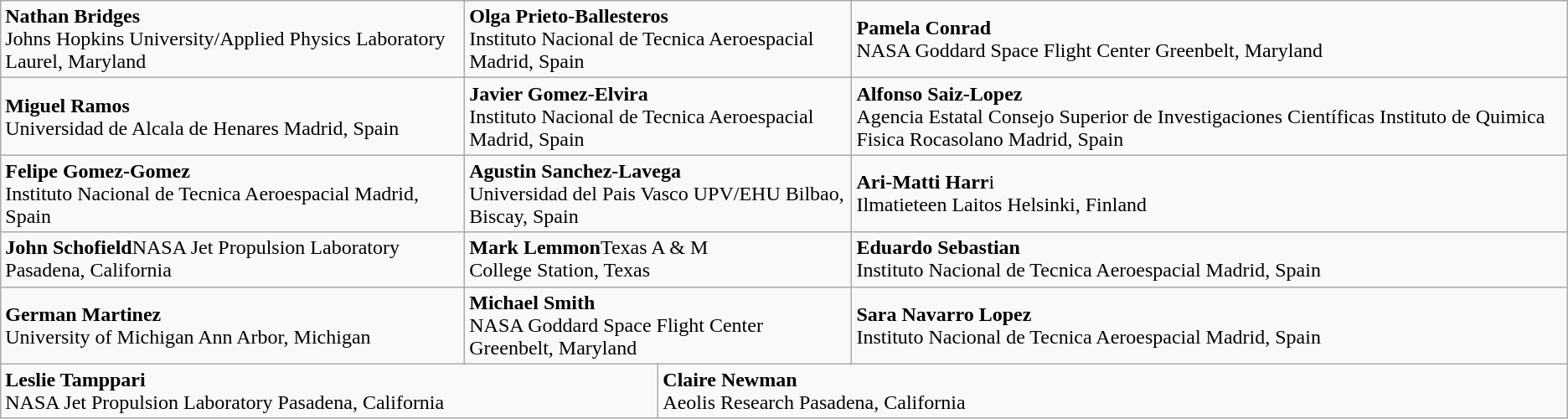<table class="wikitable">
<tr>
<td colspan="2"><strong>Nathan Bridges</strong><br>Johns Hopkins University/Applied Physics Laboratory
Laurel, Maryland</td>
<td colspan="2"><strong>Olga Prieto-Ballesteros</strong><br>Instituto Nacional de Tecnica Aeroespacial
Madrid, Spain</td>
<td colspan="2"><strong>Pamela Conrad</strong><br>NASA Goddard Space Flight Center
Greenbelt, Maryland</td>
</tr>
<tr>
<td colspan="2"><strong>Miguel Ramos</strong><br>Universidad de Alcala de Henares
Madrid, Spain</td>
<td colspan="2"><strong>Javier Gomez-Elvira</strong><br>Instituto Nacional de Tecnica Aeroespacial
Madrid, Spain</td>
<td colspan="2"><strong>Alfonso Saiz-Lopez</strong><br>Agencia Estatal Consejo Superior de Investigaciones Científicas
Instituto de Quimica Fisica Rocasolano
Madrid, Spain</td>
</tr>
<tr>
<td colspan="2"><strong>Felipe Gomez-Gomez</strong><br>Instituto Nacional de Tecnica Aeroespacial
Madrid, Spain</td>
<td colspan="2"><strong>Agustin Sanchez-Lavega</strong><br>Universidad del Pais Vasco UPV/EHU
Bilbao, Biscay, Spain</td>
<td colspan="2"><strong>Ari-Matti Harr</strong>i<br>Ilmatieteen Laitos
Helsinki, Finland</td>
</tr>
<tr>
<td colspan="2"><strong>John Schofield</strong>NASA Jet Propulsion Laboratory<br>Pasadena, California</td>
<td colspan="2"><strong>Mark Lemmon</strong>Texas A & M<br>College Station, Texas</td>
<td colspan="2"><strong>Eduardo Sebastian</strong><br>Instituto Nacional de Tecnica Aeroespacial
Madrid, Spain</td>
</tr>
<tr>
<td colspan="2"><strong>German Martinez</strong><br>University of Michigan
Ann Arbor, Michigan</td>
<td colspan="2"><strong>Michael Smith</strong><br>NASA Goddard Space Flight Center
Greenbelt, Maryland</td>
<td colspan="2"><strong>Sara Navarro Lopez</strong><br>Instituto Nacional de Tecnica Aeroespacial
Madrid, Spain</td>
</tr>
<tr>
<td colspan="3"><strong>Leslie Tamppari</strong><br>NASA Jet Propulsion Laboratory
Pasadena, California</td>
<td colspan="3"><strong>Claire Newman</strong><br>Aeolis Research
Pasadena, California</td>
</tr>
</table>
